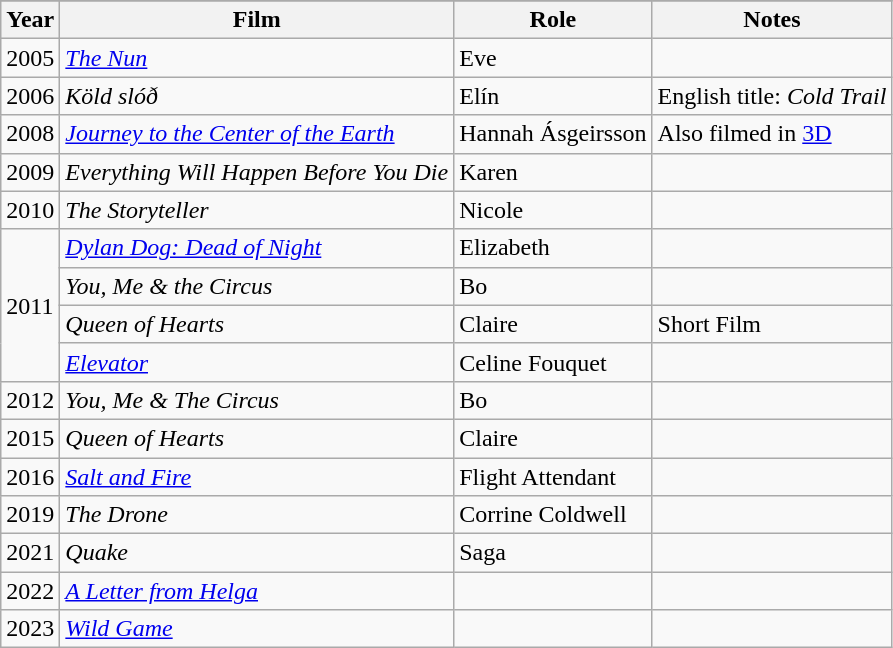<table class="wikitable">
<tr>
</tr>
<tr>
<th>Year</th>
<th>Film</th>
<th>Role</th>
<th>Notes</th>
</tr>
<tr>
<td>2005</td>
<td><em><a href='#'>The Nun</a></em></td>
<td>Eve</td>
<td></td>
</tr>
<tr>
<td>2006</td>
<td><em>Köld slóð</em></td>
<td>Elín</td>
<td>English title: <em>Cold Trail</em></td>
</tr>
<tr>
<td>2008</td>
<td><em><a href='#'>Journey to the Center of the Earth</a></em></td>
<td>Hannah Ásgeirsson</td>
<td>Also filmed in <a href='#'>3D</a></td>
</tr>
<tr>
<td>2009</td>
<td><em>Everything Will Happen Before You Die</em></td>
<td>Karen</td>
<td></td>
</tr>
<tr>
<td>2010</td>
<td><em>The Storyteller</em></td>
<td>Nicole</td>
<td></td>
</tr>
<tr>
<td rowspan=4>2011</td>
<td><em><a href='#'>Dylan Dog: Dead of Night</a></em></td>
<td>Elizabeth</td>
<td></td>
</tr>
<tr>
<td><em>You, Me & the Circus</em></td>
<td>Bo</td>
<td></td>
</tr>
<tr>
<td><em>Queen of Hearts</em></td>
<td>Claire</td>
<td>Short Film</td>
</tr>
<tr>
<td><em><a href='#'>Elevator</a></em></td>
<td>Celine Fouquet</td>
<td></td>
</tr>
<tr>
<td>2012</td>
<td><em>You, Me & The Circus</em></td>
<td>Bo</td>
<td></td>
</tr>
<tr>
<td>2015</td>
<td><em>Queen of Hearts</em></td>
<td>Claire</td>
<td></td>
</tr>
<tr>
<td>2016</td>
<td><em><a href='#'>Salt and Fire</a></em></td>
<td>Flight Attendant</td>
<td></td>
</tr>
<tr>
<td>2019</td>
<td><em>The Drone</em></td>
<td>Corrine Coldwell</td>
<td></td>
</tr>
<tr>
<td>2021</td>
<td><em>Quake</em></td>
<td>Saga</td>
<td></td>
</tr>
<tr>
<td>2022</td>
<td><em><a href='#'>A Letter from Helga</a></em></td>
<td></td>
<td></td>
</tr>
<tr>
<td>2023</td>
<td><em><a href='#'>Wild Game</a></em></td>
<td></td>
<td></td>
</tr>
</table>
